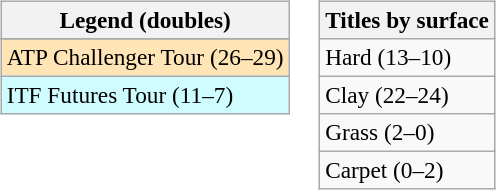<table>
<tr valign=top>
<td><br><table class=wikitable style=font-size:97%>
<tr>
<th>Legend (doubles)</th>
</tr>
<tr bgcolor=e5d1cb>
</tr>
<tr bgcolor=moccasin>
<td>ATP Challenger Tour (26–29)</td>
</tr>
<tr bgcolor=cffcff>
<td>ITF Futures Tour (11–7)</td>
</tr>
</table>
</td>
<td><br><table class=wikitable style=font-size:97%>
<tr>
<th>Titles by surface</th>
</tr>
<tr>
<td>Hard (13–10)</td>
</tr>
<tr>
<td>Clay (22–24)</td>
</tr>
<tr>
<td>Grass (2–0)</td>
</tr>
<tr>
<td>Carpet (0–2)</td>
</tr>
</table>
</td>
</tr>
</table>
